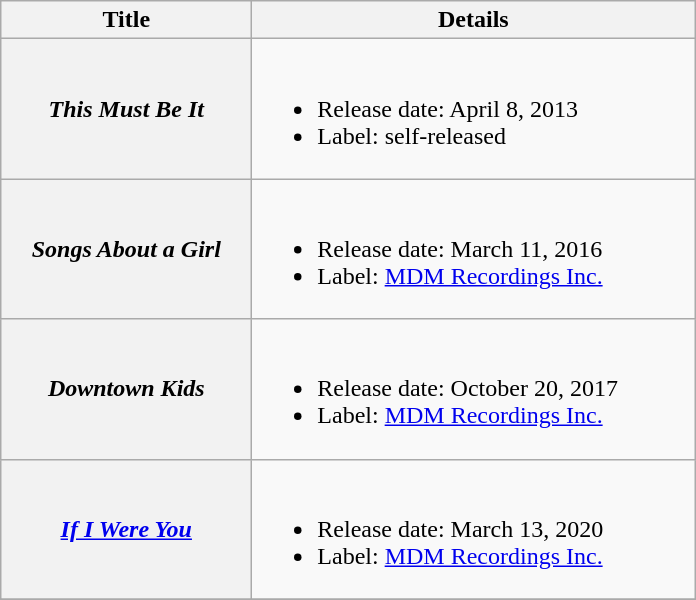<table class="wikitable plainrowheaders">
<tr>
<th style="width:10em;">Title</th>
<th style="width:18em;">Details</th>
</tr>
<tr>
<th scope="row"><em>This Must Be It</em></th>
<td><br><ul><li>Release date: April 8, 2013</li><li>Label: self-released</li></ul></td>
</tr>
<tr>
<th scope="row"><em>Songs About a Girl</em></th>
<td><br><ul><li>Release date: March 11, 2016</li><li>Label: <a href='#'>MDM Recordings Inc.</a></li></ul></td>
</tr>
<tr>
<th scope="row"><em>Downtown Kids</em></th>
<td><br><ul><li>Release date: October 20, 2017</li><li>Label: <a href='#'>MDM Recordings Inc.</a></li></ul></td>
</tr>
<tr>
<th scope="row"><em><a href='#'>If I Were You</a></em></th>
<td><br><ul><li>Release date: March 13, 2020</li><li>Label: <a href='#'>MDM Recordings Inc.</a></li></ul></td>
</tr>
<tr>
</tr>
</table>
